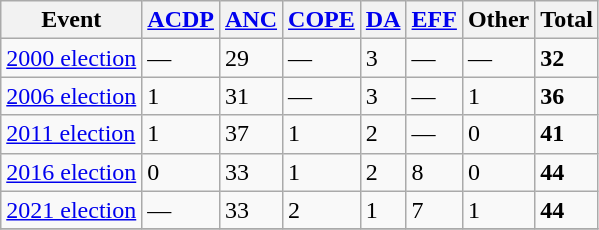<table class="wikitable">
<tr>
<th>Event</th>
<th><a href='#'>ACDP</a></th>
<th><a href='#'>ANC</a></th>
<th><a href='#'>COPE</a></th>
<th><a href='#'>DA</a></th>
<th><a href='#'>EFF</a></th>
<th>Other</th>
<th>Total</th>
</tr>
<tr>
<td><a href='#'>2000 election</a></td>
<td>—</td>
<td>29</td>
<td>—</td>
<td>3</td>
<td>—</td>
<td>—</td>
<td><strong>32</strong></td>
</tr>
<tr>
<td><a href='#'>2006 election</a></td>
<td>1</td>
<td>31</td>
<td>—</td>
<td>3</td>
<td>—</td>
<td>1</td>
<td><strong>36</strong></td>
</tr>
<tr>
<td><a href='#'>2011 election</a></td>
<td>1</td>
<td>37</td>
<td>1</td>
<td>2</td>
<td>—</td>
<td>0</td>
<td><strong>41</strong></td>
</tr>
<tr>
<td><a href='#'>2016 election</a></td>
<td>0</td>
<td>33</td>
<td>1</td>
<td>2</td>
<td>8</td>
<td>0</td>
<td><strong>44</strong></td>
</tr>
<tr>
<td><a href='#'>2021 election</a></td>
<td>—</td>
<td>33</td>
<td>2</td>
<td>1</td>
<td>7</td>
<td>1</td>
<td><strong>44</strong></td>
</tr>
<tr>
</tr>
</table>
